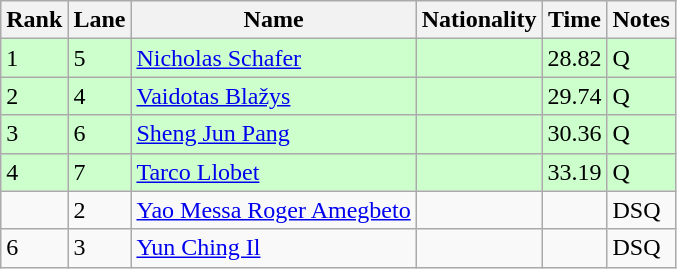<table class="wikitable">
<tr>
<th>Rank</th>
<th>Lane</th>
<th>Name</th>
<th>Nationality</th>
<th>Time</th>
<th>Notes</th>
</tr>
<tr bgcolor=ccffcc>
<td>1</td>
<td>5</td>
<td><a href='#'>Nicholas Schafer</a></td>
<td></td>
<td>28.82</td>
<td>Q</td>
</tr>
<tr bgcolor=ccffcc>
<td>2</td>
<td>4</td>
<td><a href='#'>Vaidotas Blažys</a></td>
<td></td>
<td>29.74</td>
<td>Q</td>
</tr>
<tr bgcolor=ccffcc>
<td>3</td>
<td>6</td>
<td><a href='#'>Sheng Jun Pang</a></td>
<td></td>
<td>30.36</td>
<td>Q</td>
</tr>
<tr bgcolor=ccffcc>
<td>4</td>
<td>7</td>
<td><a href='#'>Tarco Llobet</a></td>
<td></td>
<td>33.19</td>
<td>Q</td>
</tr>
<tr>
<td></td>
<td>2</td>
<td><a href='#'>Yao Messa Roger Amegbeto</a></td>
<td></td>
<td></td>
<td>DSQ</td>
</tr>
<tr>
<td>6</td>
<td>3</td>
<td><a href='#'>Yun Ching Il</a></td>
<td></td>
<td></td>
<td>DSQ</td>
</tr>
</table>
